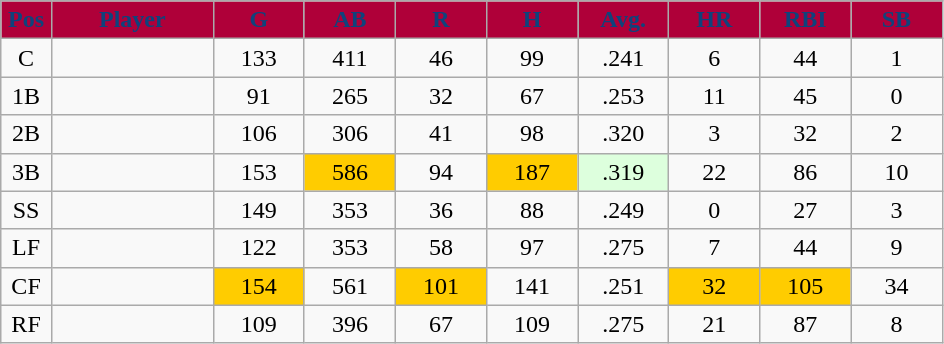<table class="wikitable sortable">
<tr>
<th style="background:#af0039;color:#0f437c;" width="5%">Pos</th>
<th style="background:#af0039;color:#0f437c;" width="16%">Player</th>
<th style="background:#af0039;color:#0f437c;" width="9%">G</th>
<th style="background:#af0039;color:#0f437c;" width="9%">AB</th>
<th style="background:#af0039;color:#0f437c;" width="9%">R</th>
<th style="background:#af0039;color:#0f437c;" width="9%">H</th>
<th style="background:#af0039;color:#0f437c;" width="9%">Avg.</th>
<th style="background:#af0039;color:#0f437c;" width="9%">HR</th>
<th style="background:#af0039;color:#0f437c;" width="9%">RBI</th>
<th style="background:#af0039;color:#0f437c;" width="9%">SB</th>
</tr>
<tr align="center">
<td>C</td>
<td></td>
<td>133</td>
<td>411</td>
<td>46</td>
<td>99</td>
<td>.241</td>
<td>6</td>
<td>44</td>
<td>1</td>
</tr>
<tr align="center">
<td>1B</td>
<td></td>
<td>91</td>
<td>265</td>
<td>32</td>
<td>67</td>
<td>.253</td>
<td>11</td>
<td>45</td>
<td>0</td>
</tr>
<tr align="center">
<td>2B</td>
<td></td>
<td>106</td>
<td>306</td>
<td>41</td>
<td>98</td>
<td>.320</td>
<td>3</td>
<td>32</td>
<td>2</td>
</tr>
<tr align="center">
<td>3B</td>
<td></td>
<td>153</td>
<td bgcolor="#FFCC00">586</td>
<td>94</td>
<td bgcolor="#FFCC00">187</td>
<td bgcolor="#DDFFDD">.319</td>
<td>22</td>
<td>86</td>
<td>10</td>
</tr>
<tr align="center">
<td>SS</td>
<td></td>
<td>149</td>
<td>353</td>
<td>36</td>
<td>88</td>
<td>.249</td>
<td>0</td>
<td>27</td>
<td>3</td>
</tr>
<tr align="center">
<td>LF</td>
<td></td>
<td>122</td>
<td>353</td>
<td>58</td>
<td>97</td>
<td>.275</td>
<td>7</td>
<td>44</td>
<td>9</td>
</tr>
<tr align="center">
<td>CF</td>
<td></td>
<td bgcolor="#FFCC00">154</td>
<td>561</td>
<td bgcolor="#FFCC00">101</td>
<td>141</td>
<td>.251</td>
<td bgcolor="#FFCC00">32</td>
<td bgcolor="#FFCC00">105</td>
<td>34</td>
</tr>
<tr align="center">
<td>RF</td>
<td></td>
<td>109</td>
<td>396</td>
<td>67</td>
<td>109</td>
<td>.275</td>
<td>21</td>
<td>87</td>
<td>8</td>
</tr>
</table>
